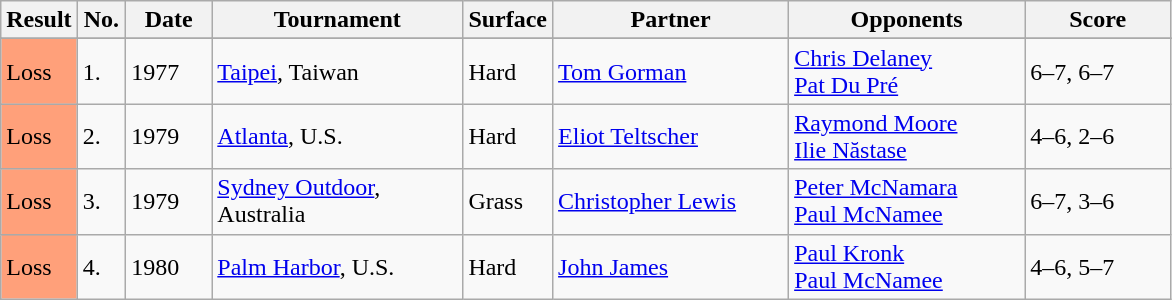<table class="sortable wikitable">
<tr>
<th style="width:40px">Result</th>
<th style="width:25px">No.</th>
<th style="width:50px">Date</th>
<th style="width:160px">Tournament</th>
<th style="width:50px">Surface</th>
<th style="width:150px">Partner</th>
<th style="width:150px">Opponents</th>
<th style="width:90px" class="unsortable">Score</th>
</tr>
<tr>
</tr>
<tr>
<td style="background:#ffa07a;">Loss</td>
<td>1.</td>
<td>1977</td>
<td><a href='#'>Taipei</a>, Taiwan</td>
<td>Hard</td>
<td> <a href='#'>Tom Gorman</a></td>
<td> <a href='#'>Chris Delaney</a> <br>  <a href='#'>Pat Du Pré</a></td>
<td>6–7, 6–7</td>
</tr>
<tr>
<td style="background:#ffa07a;">Loss</td>
<td>2.</td>
<td>1979</td>
<td><a href='#'>Atlanta</a>, U.S.</td>
<td>Hard</td>
<td> <a href='#'>Eliot Teltscher</a></td>
<td> <a href='#'>Raymond Moore</a> <br>  <a href='#'>Ilie Năstase</a></td>
<td>4–6, 2–6</td>
</tr>
<tr>
<td style="background:#ffa07a;">Loss</td>
<td>3.</td>
<td>1979</td>
<td><a href='#'>Sydney Outdoor</a>, Australia</td>
<td>Grass</td>
<td> <a href='#'>Christopher Lewis</a></td>
<td> <a href='#'>Peter McNamara</a> <br>  <a href='#'>Paul McNamee</a></td>
<td>6–7, 3–6</td>
</tr>
<tr>
<td style="background:#ffa07a;">Loss</td>
<td>4.</td>
<td>1980</td>
<td><a href='#'>Palm Harbor</a>, U.S.</td>
<td>Hard</td>
<td> <a href='#'>John James</a></td>
<td> <a href='#'>Paul Kronk</a> <br>  <a href='#'>Paul McNamee</a></td>
<td>4–6, 5–7</td>
</tr>
</table>
